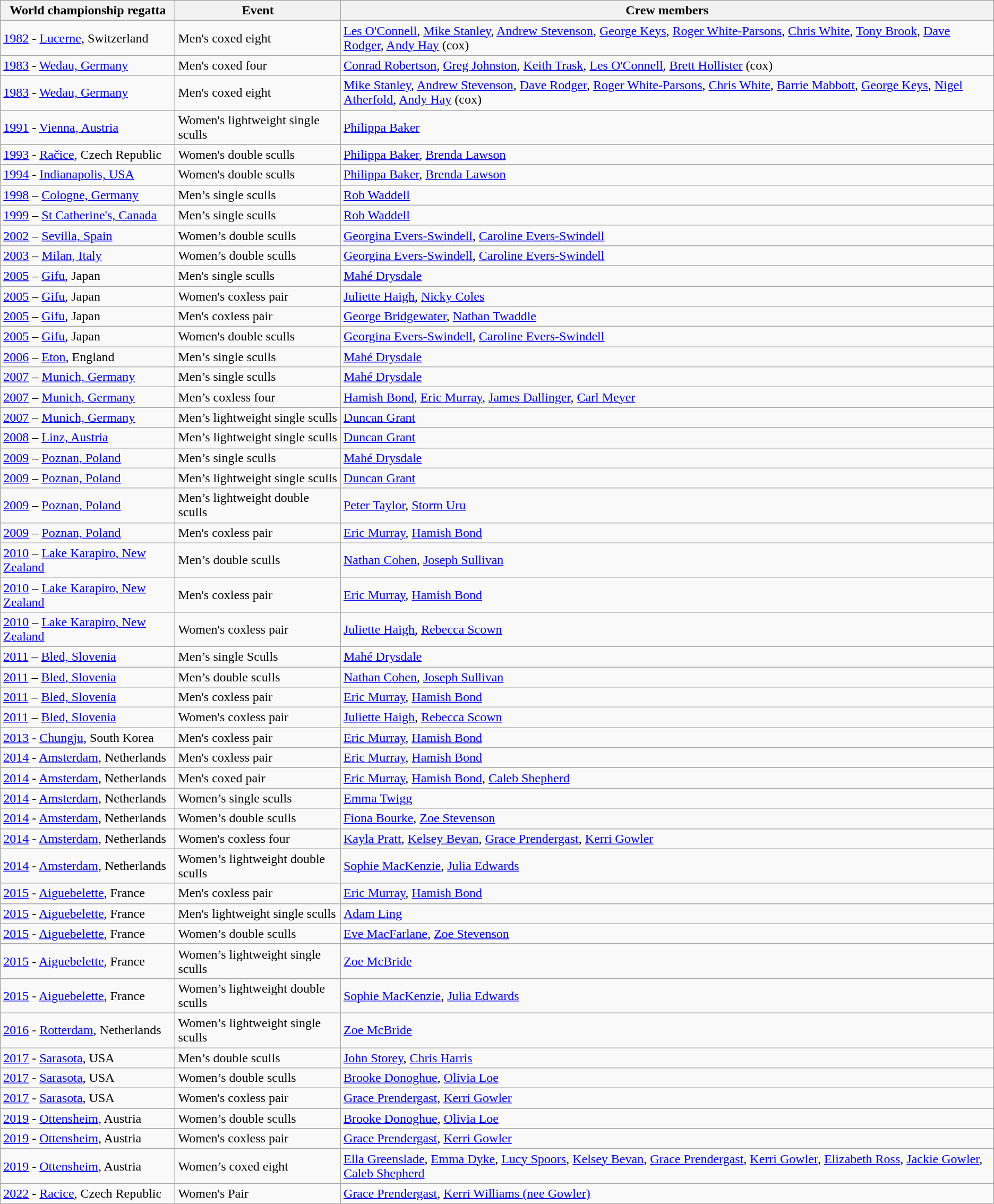<table class="wikitable">
<tr>
<th>World championship regatta</th>
<th>Event</th>
<th>Crew members</th>
</tr>
<tr>
<td><a href='#'>1982</a> - <a href='#'>Lucerne</a>, Switzerland</td>
<td>Men's coxed eight</td>
<td><a href='#'>Les O'Connell</a>, <a href='#'>Mike Stanley</a>, <a href='#'>Andrew Stevenson</a>, <a href='#'>George Keys</a>, <a href='#'>Roger White-Parsons</a>, <a href='#'>Chris White</a>, <a href='#'>Tony Brook</a>, <a href='#'>Dave Rodger</a>, <a href='#'>Andy Hay</a> (cox)</td>
</tr>
<tr>
<td><a href='#'>1983</a> - <a href='#'>Wedau, Germany</a></td>
<td>Men's coxed four</td>
<td><a href='#'>Conrad Robertson</a>, <a href='#'>Greg Johnston</a>, <a href='#'>Keith Trask</a>, <a href='#'>Les O'Connell</a>, <a href='#'>Brett Hollister</a> (cox)</td>
</tr>
<tr>
<td><a href='#'>1983</a> - <a href='#'>Wedau, Germany</a></td>
<td>Men's coxed eight</td>
<td><a href='#'>Mike Stanley</a>, <a href='#'>Andrew Stevenson</a>, <a href='#'>Dave Rodger</a>, <a href='#'>Roger White-Parsons</a>, <a href='#'>Chris White</a>, <a href='#'>Barrie Mabbott</a>, <a href='#'>George Keys</a>, <a href='#'>Nigel Atherfold</a>, <a href='#'>Andy Hay</a> (cox)</td>
</tr>
<tr>
<td><a href='#'>1991</a> - <a href='#'>Vienna, Austria</a></td>
<td>Women's lightweight single sculls</td>
<td><a href='#'>Philippa Baker</a></td>
</tr>
<tr>
<td><a href='#'>1993</a> - <a href='#'>Račice</a>, Czech Republic</td>
<td>Women's double sculls</td>
<td><a href='#'>Philippa Baker</a>, <a href='#'>Brenda Lawson</a></td>
</tr>
<tr>
<td><a href='#'>1994</a> - <a href='#'>Indianapolis, USA</a></td>
<td>Women's double sculls</td>
<td><a href='#'>Philippa Baker</a>, <a href='#'>Brenda Lawson</a></td>
</tr>
<tr>
<td><a href='#'>1998</a> – <a href='#'>Cologne, Germany</a></td>
<td>Men’s single sculls</td>
<td><a href='#'>Rob Waddell</a></td>
</tr>
<tr>
<td><a href='#'>1999</a> – <a href='#'>St Catherine's, Canada</a></td>
<td>Men’s single sculls</td>
<td><a href='#'>Rob Waddell</a></td>
</tr>
<tr>
<td><a href='#'>2002</a> – <a href='#'>Sevilla, Spain</a></td>
<td>Women’s double sculls</td>
<td><a href='#'>Georgina Evers-Swindell</a>, <a href='#'>Caroline Evers-Swindell</a></td>
</tr>
<tr>
<td><a href='#'>2003</a> – <a href='#'>Milan, Italy</a></td>
<td>Women’s double sculls</td>
<td><a href='#'>Georgina Evers-Swindell</a>, <a href='#'>Caroline Evers-Swindell</a></td>
</tr>
<tr>
<td><a href='#'>2005</a> – <a href='#'>Gifu</a>, Japan</td>
<td>Men's single sculls</td>
<td><a href='#'>Mahé Drysdale</a></td>
</tr>
<tr>
<td><a href='#'>2005</a> – <a href='#'>Gifu</a>, Japan</td>
<td>Women's coxless pair</td>
<td><a href='#'>Juliette Haigh</a>, <a href='#'>Nicky Coles</a></td>
</tr>
<tr>
<td><a href='#'>2005</a> – <a href='#'>Gifu</a>, Japan</td>
<td>Men's coxless pair</td>
<td><a href='#'>George Bridgewater</a>, <a href='#'>Nathan Twaddle</a></td>
</tr>
<tr>
<td><a href='#'>2005</a> – <a href='#'>Gifu</a>, Japan</td>
<td>Women's double sculls</td>
<td><a href='#'>Georgina Evers-Swindell</a>, <a href='#'>Caroline Evers-Swindell</a></td>
</tr>
<tr>
<td><a href='#'>2006</a> – <a href='#'>Eton</a>, England</td>
<td>Men’s single sculls</td>
<td><a href='#'>Mahé Drysdale</a></td>
</tr>
<tr>
<td><a href='#'>2007</a> – <a href='#'>Munich, Germany</a></td>
<td>Men’s single sculls</td>
<td><a href='#'>Mahé Drysdale</a></td>
</tr>
<tr>
<td><a href='#'>2007</a> – <a href='#'>Munich, Germany</a></td>
<td>Men’s coxless four</td>
<td><a href='#'>Hamish Bond</a>, <a href='#'>Eric Murray</a>, <a href='#'>James Dallinger</a>, <a href='#'>Carl Meyer</a></td>
</tr>
<tr>
<td><a href='#'>2007</a> – <a href='#'>Munich, Germany</a></td>
<td>Men’s lightweight single sculls</td>
<td><a href='#'>Duncan Grant</a></td>
</tr>
<tr>
<td><a href='#'>2008</a> – <a href='#'>Linz, Austria</a></td>
<td>Men’s lightweight single sculls</td>
<td><a href='#'>Duncan Grant</a></td>
</tr>
<tr>
<td><a href='#'>2009</a> – <a href='#'>Poznan, Poland</a></td>
<td>Men’s single sculls</td>
<td><a href='#'>Mahé Drysdale</a></td>
</tr>
<tr>
<td><a href='#'>2009</a> – <a href='#'>Poznan, Poland</a></td>
<td>Men’s lightweight single sculls</td>
<td><a href='#'>Duncan Grant</a></td>
</tr>
<tr>
<td><a href='#'>2009</a> – <a href='#'>Poznan, Poland</a></td>
<td>Men’s lightweight double sculls</td>
<td><a href='#'>Peter Taylor</a>, <a href='#'>Storm Uru</a></td>
</tr>
<tr>
<td><a href='#'>2009</a> – <a href='#'>Poznan, Poland</a></td>
<td>Men's coxless pair</td>
<td><a href='#'>Eric Murray</a>, <a href='#'>Hamish Bond</a></td>
</tr>
<tr>
<td><a href='#'>2010</a> – <a href='#'>Lake Karapiro, New Zealand</a></td>
<td>Men’s double sculls</td>
<td><a href='#'>Nathan Cohen</a>, <a href='#'>Joseph Sullivan</a></td>
</tr>
<tr>
<td><a href='#'>2010</a> – <a href='#'>Lake Karapiro, New Zealand</a></td>
<td>Men's coxless pair</td>
<td><a href='#'>Eric Murray</a>, <a href='#'>Hamish Bond</a></td>
</tr>
<tr>
<td><a href='#'>2010</a> – <a href='#'>Lake Karapiro, New Zealand</a></td>
<td>Women's coxless pair</td>
<td><a href='#'>Juliette Haigh</a>, <a href='#'>Rebecca Scown</a></td>
</tr>
<tr>
<td><a href='#'>2011</a> – <a href='#'>Bled, Slovenia</a></td>
<td>Men’s single Sculls</td>
<td><a href='#'>Mahé Drysdale</a></td>
</tr>
<tr>
<td><a href='#'>2011</a> – <a href='#'>Bled, Slovenia</a></td>
<td>Men’s double sculls</td>
<td><a href='#'>Nathan Cohen</a>, <a href='#'>Joseph Sullivan</a></td>
</tr>
<tr>
<td><a href='#'>2011</a> – <a href='#'>Bled, Slovenia</a></td>
<td>Men's coxless pair</td>
<td><a href='#'>Eric Murray</a>, <a href='#'>Hamish Bond</a></td>
</tr>
<tr>
<td><a href='#'>2011</a> – <a href='#'>Bled, Slovenia</a></td>
<td>Women's coxless pair</td>
<td><a href='#'>Juliette Haigh</a>, <a href='#'>Rebecca Scown</a></td>
</tr>
<tr>
<td><a href='#'>2013</a> - <a href='#'>Chungju</a>, South Korea</td>
<td>Men's coxless pair</td>
<td><a href='#'>Eric Murray</a>, <a href='#'>Hamish Bond</a></td>
</tr>
<tr>
<td><a href='#'>2014</a> - <a href='#'>Amsterdam</a>, Netherlands</td>
<td>Men's coxless pair</td>
<td><a href='#'>Eric Murray</a>, <a href='#'>Hamish Bond</a></td>
</tr>
<tr>
<td><a href='#'>2014</a> - <a href='#'>Amsterdam</a>, Netherlands</td>
<td>Men's coxed pair</td>
<td><a href='#'>Eric Murray</a>, <a href='#'>Hamish Bond</a>, <a href='#'>Caleb Shepherd</a></td>
</tr>
<tr>
<td><a href='#'>2014</a> - <a href='#'>Amsterdam</a>, Netherlands</td>
<td>Women’s single sculls</td>
<td><a href='#'>Emma Twigg</a></td>
</tr>
<tr>
<td><a href='#'>2014</a> - <a href='#'>Amsterdam</a>, Netherlands</td>
<td>Women’s double sculls</td>
<td><a href='#'>Fiona Bourke</a>, <a href='#'>Zoe Stevenson</a></td>
</tr>
<tr>
<td><a href='#'>2014</a> - <a href='#'>Amsterdam</a>, Netherlands</td>
<td>Women's coxless four</td>
<td><a href='#'>Kayla Pratt</a>, <a href='#'>Kelsey Bevan</a>, <a href='#'>Grace Prendergast</a>, <a href='#'>Kerri Gowler</a></td>
</tr>
<tr>
<td><a href='#'>2014</a> - <a href='#'>Amsterdam</a>, Netherlands</td>
<td>Women’s lightweight double sculls</td>
<td><a href='#'>Sophie MacKenzie</a>, <a href='#'>Julia Edwards</a></td>
</tr>
<tr>
<td><a href='#'>2015</a> - <a href='#'>Aiguebelette</a>, France</td>
<td>Men's coxless pair</td>
<td><a href='#'>Eric Murray</a>, <a href='#'>Hamish Bond</a></td>
</tr>
<tr>
<td><a href='#'>2015</a> - <a href='#'>Aiguebelette</a>, France</td>
<td>Men's lightweight single sculls</td>
<td><a href='#'>Adam Ling</a></td>
</tr>
<tr>
<td><a href='#'>2015</a> - <a href='#'>Aiguebelette</a>, France</td>
<td>Women’s double sculls</td>
<td><a href='#'>Eve MacFarlane</a>, <a href='#'>Zoe Stevenson</a></td>
</tr>
<tr>
<td><a href='#'>2015</a> - <a href='#'>Aiguebelette</a>, France</td>
<td>Women’s lightweight single sculls</td>
<td><a href='#'>Zoe McBride</a></td>
</tr>
<tr>
<td><a href='#'>2015</a> - <a href='#'>Aiguebelette</a>, France</td>
<td>Women’s lightweight double sculls</td>
<td><a href='#'>Sophie MacKenzie</a>, <a href='#'>Julia Edwards</a></td>
</tr>
<tr>
<td><a href='#'>2016</a> - <a href='#'>Rotterdam</a>, Netherlands</td>
<td>Women’s lightweight single sculls</td>
<td><a href='#'>Zoe McBride</a></td>
</tr>
<tr>
<td><a href='#'>2017</a> - <a href='#'>Sarasota</a>, USA</td>
<td>Men’s double sculls</td>
<td><a href='#'>John Storey</a>, <a href='#'>Chris Harris</a></td>
</tr>
<tr>
<td><a href='#'>2017</a> - <a href='#'>Sarasota</a>, USA</td>
<td>Women’s double sculls</td>
<td><a href='#'>Brooke Donoghue</a>, <a href='#'>Olivia Loe</a></td>
</tr>
<tr>
<td><a href='#'>2017</a> - <a href='#'>Sarasota</a>, USA</td>
<td>Women's coxless pair</td>
<td><a href='#'>Grace Prendergast</a>, <a href='#'>Kerri Gowler</a></td>
</tr>
<tr>
<td><a href='#'>2019</a> - <a href='#'>Ottensheim</a>, Austria</td>
<td>Women’s double sculls</td>
<td><a href='#'>Brooke Donoghue</a>, <a href='#'>Olivia Loe</a></td>
</tr>
<tr>
<td><a href='#'>2019</a> - <a href='#'>Ottensheim</a>, Austria</td>
<td>Women's coxless pair</td>
<td><a href='#'>Grace Prendergast</a>, <a href='#'>Kerri Gowler</a></td>
</tr>
<tr>
<td><a href='#'>2019</a> - <a href='#'>Ottensheim</a>, Austria</td>
<td>Women’s coxed eight</td>
<td><a href='#'>Ella Greenslade</a>, <a href='#'>Emma Dyke</a>, <a href='#'>Lucy Spoors</a>, <a href='#'>Kelsey Bevan</a>, <a href='#'>Grace Prendergast</a>, <a href='#'>Kerri Gowler</a>, <a href='#'>Elizabeth Ross</a>, <a href='#'>Jackie Gowler</a>, <a href='#'>Caleb Shepherd</a></td>
</tr>
<tr>
<td><a href='#'>2022</a> - <a href='#'>Racice</a>, Czech Republic</td>
<td>Women's Pair</td>
<td><a href='#'>Grace Prendergast</a>, <a href='#'>Kerri Williams (nee Gowler)</a></td>
</tr>
</table>
